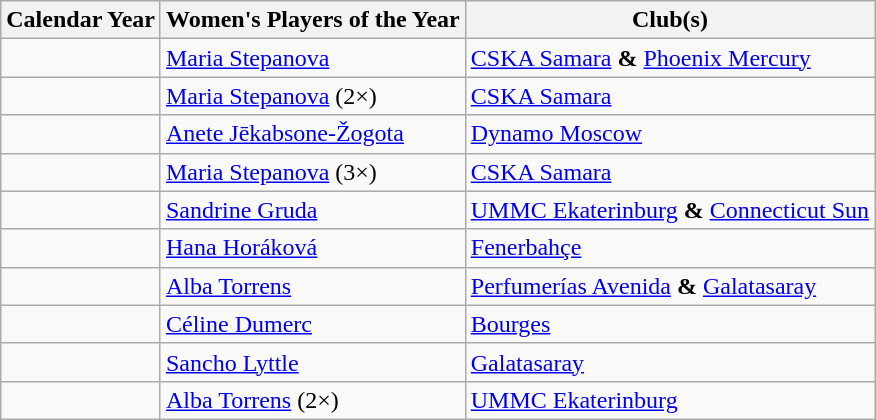<table class="wikitable sortable">
<tr>
<th>Calendar Year</th>
<th>Women's Players of the Year</th>
<th>Club(s)</th>
</tr>
<tr>
<td></td>
<td> <a href='#'>Maria Stepanova</a></td>
<td> <a href='#'>CSKA Samara</a> <strong>&</strong>  <a href='#'>Phoenix Mercury</a></td>
</tr>
<tr>
<td></td>
<td> <a href='#'>Maria Stepanova</a> (2×)</td>
<td> <a href='#'>CSKA Samara</a></td>
</tr>
<tr>
<td></td>
<td> <a href='#'>Anete Jēkabsone-Žogota</a></td>
<td> <a href='#'>Dynamo Moscow</a></td>
</tr>
<tr>
<td></td>
<td> <a href='#'>Maria Stepanova</a> (3×)</td>
<td> <a href='#'>CSKA Samara</a></td>
</tr>
<tr>
<td></td>
<td> <a href='#'>Sandrine Gruda</a></td>
<td> <a href='#'>UMMC Ekaterinburg</a> <strong>&</strong>  <a href='#'>Connecticut Sun</a></td>
</tr>
<tr>
<td></td>
<td> <a href='#'>Hana Horáková</a></td>
<td> <a href='#'>Fenerbahçe</a></td>
</tr>
<tr>
<td></td>
<td> <a href='#'>Alba Torrens</a></td>
<td> <a href='#'>Perfumerías Avenida</a> <strong>&</strong>  <a href='#'>Galatasaray</a></td>
</tr>
<tr>
<td></td>
<td> <a href='#'>Céline Dumerc</a></td>
<td> <a href='#'>Bourges</a></td>
</tr>
<tr>
<td></td>
<td> <a href='#'>Sancho Lyttle</a></td>
<td> <a href='#'>Galatasaray</a></td>
</tr>
<tr>
<td></td>
<td> <a href='#'>Alba Torrens</a> (2×)</td>
<td> <a href='#'>UMMC Ekaterinburg</a></td>
</tr>
</table>
